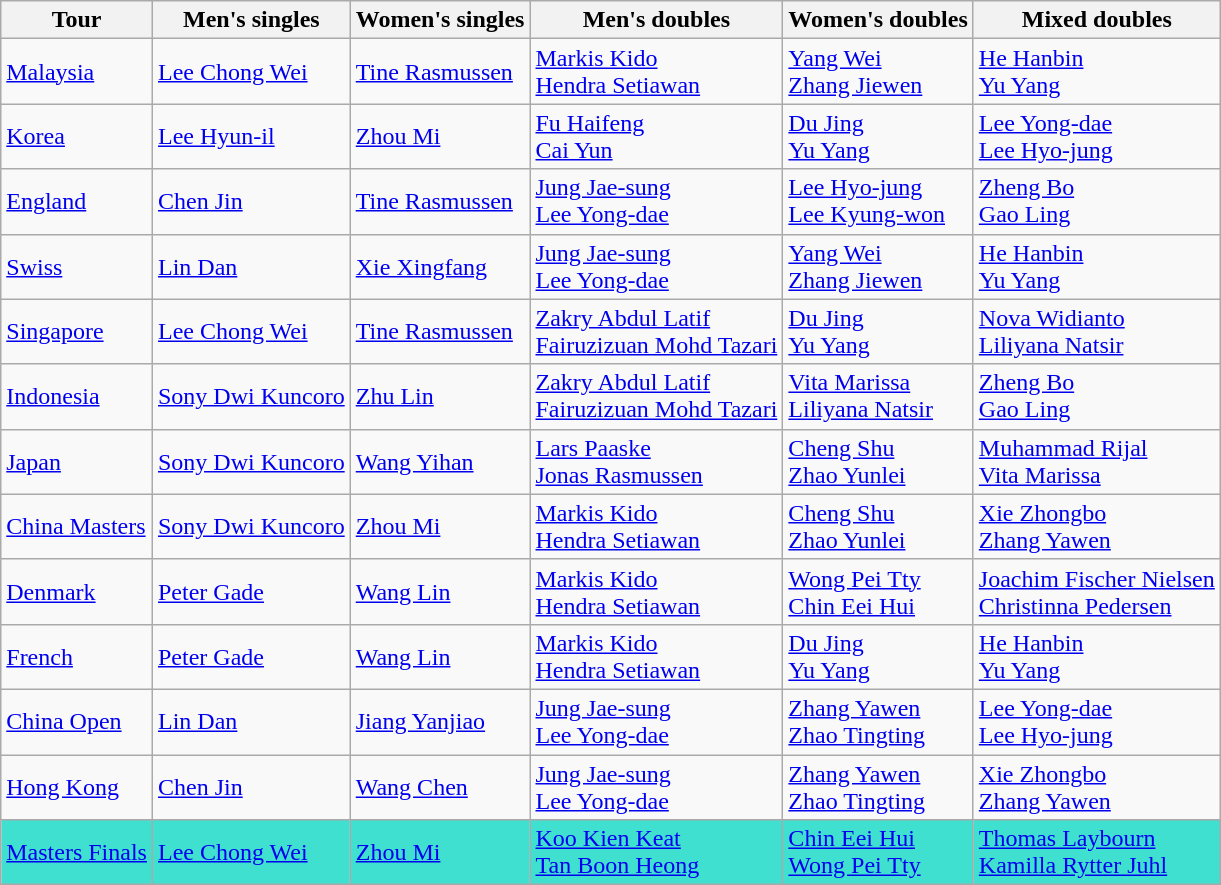<table class="wikitable sortable">
<tr>
<th>Tour</th>
<th>Men's singles</th>
<th>Women's singles</th>
<th>Men's doubles</th>
<th>Women's doubles</th>
<th>Mixed doubles</th>
</tr>
<tr>
<td><a href='#'>Malaysia</a></td>
<td> <a href='#'>Lee Chong Wei</a></td>
<td> <a href='#'>Tine Rasmussen</a></td>
<td> <a href='#'>Markis Kido</a> <br>  <a href='#'>Hendra Setiawan</a></td>
<td> <a href='#'>Yang Wei</a> <br>  <a href='#'>Zhang Jiewen</a></td>
<td> <a href='#'>He Hanbin</a> <br>  <a href='#'>Yu Yang</a></td>
</tr>
<tr>
<td><a href='#'>Korea</a></td>
<td> <a href='#'>Lee Hyun-il</a></td>
<td> <a href='#'>Zhou Mi</a></td>
<td> <a href='#'>Fu Haifeng</a> <br>  <a href='#'>Cai Yun</a></td>
<td> <a href='#'>Du Jing</a> <br>  <a href='#'>Yu Yang</a></td>
<td> <a href='#'>Lee Yong-dae</a> <br>  <a href='#'>Lee Hyo-jung</a></td>
</tr>
<tr>
<td><a href='#'>England</a></td>
<td> <a href='#'>Chen Jin</a></td>
<td> <a href='#'>Tine Rasmussen</a></td>
<td> <a href='#'>Jung Jae-sung</a> <br>  <a href='#'>Lee Yong-dae</a></td>
<td> <a href='#'>Lee Hyo-jung</a> <br>  <a href='#'>Lee Kyung-won</a></td>
<td> <a href='#'>Zheng Bo</a> <br>  <a href='#'>Gao Ling</a></td>
</tr>
<tr>
<td><a href='#'>Swiss</a></td>
<td> <a href='#'>Lin Dan</a></td>
<td> <a href='#'>Xie Xingfang</a></td>
<td> <a href='#'>Jung Jae-sung</a> <br>  <a href='#'>Lee Yong-dae</a></td>
<td> <a href='#'>Yang Wei</a> <br>  <a href='#'>Zhang Jiewen</a></td>
<td> <a href='#'>He Hanbin</a> <br>  <a href='#'>Yu Yang</a></td>
</tr>
<tr>
<td><a href='#'>Singapore</a></td>
<td> <a href='#'>Lee Chong Wei</a></td>
<td> <a href='#'>Tine Rasmussen</a></td>
<td> <a href='#'>Zakry Abdul Latif</a> <br>  <a href='#'>Fairuzizuan Mohd Tazari</a></td>
<td> <a href='#'>Du Jing</a> <br>  <a href='#'>Yu Yang</a></td>
<td> <a href='#'>Nova Widianto</a> <br>  <a href='#'>Liliyana Natsir</a></td>
</tr>
<tr>
<td><a href='#'>Indonesia</a></td>
<td> <a href='#'>Sony Dwi Kuncoro</a></td>
<td> <a href='#'>Zhu Lin</a></td>
<td> <a href='#'>Zakry Abdul Latif</a> <br>  <a href='#'>Fairuzizuan Mohd Tazari</a></td>
<td> <a href='#'>Vita Marissa</a> <br>  <a href='#'>Liliyana Natsir</a></td>
<td> <a href='#'>Zheng Bo</a> <br>  <a href='#'>Gao Ling</a></td>
</tr>
<tr>
<td><a href='#'>Japan</a></td>
<td> <a href='#'>Sony Dwi Kuncoro</a></td>
<td> <a href='#'>Wang Yihan</a></td>
<td> <a href='#'>Lars Paaske</a> <br>  <a href='#'>Jonas Rasmussen</a></td>
<td> <a href='#'>Cheng Shu</a> <br>  <a href='#'>Zhao Yunlei</a></td>
<td> <a href='#'>Muhammad Rijal</a> <br>  <a href='#'>Vita Marissa</a></td>
</tr>
<tr>
<td><a href='#'>China Masters</a></td>
<td> <a href='#'>Sony Dwi Kuncoro</a></td>
<td> <a href='#'>Zhou Mi</a></td>
<td> <a href='#'>Markis Kido</a> <br>  <a href='#'>Hendra Setiawan</a></td>
<td> <a href='#'>Cheng Shu</a> <br>  <a href='#'>Zhao Yunlei</a></td>
<td> <a href='#'>Xie Zhongbo</a> <br>  <a href='#'>Zhang Yawen</a></td>
</tr>
<tr>
<td><a href='#'>Denmark</a></td>
<td> <a href='#'>Peter Gade</a></td>
<td> <a href='#'>Wang Lin</a></td>
<td> <a href='#'>Markis Kido</a> <br>  <a href='#'>Hendra Setiawan</a></td>
<td> <a href='#'>Wong Pei Tty</a> <br>  <a href='#'>Chin Eei Hui</a></td>
<td> <a href='#'>Joachim Fischer Nielsen</a> <br>  <a href='#'>Christinna Pedersen</a></td>
</tr>
<tr>
<td><a href='#'>French</a></td>
<td> <a href='#'>Peter Gade</a></td>
<td> <a href='#'>Wang Lin</a></td>
<td> <a href='#'>Markis Kido</a> <br>  <a href='#'>Hendra Setiawan</a></td>
<td> <a href='#'>Du Jing</a> <br>  <a href='#'>Yu Yang</a></td>
<td> <a href='#'>He Hanbin</a> <br>  <a href='#'>Yu Yang</a></td>
</tr>
<tr>
<td><a href='#'>China Open</a></td>
<td> <a href='#'>Lin Dan</a></td>
<td> <a href='#'>Jiang Yanjiao</a></td>
<td> <a href='#'>Jung Jae-sung</a> <br>  <a href='#'>Lee Yong-dae</a></td>
<td> <a href='#'>Zhang Yawen</a> <br>  <a href='#'>Zhao Tingting</a></td>
<td> <a href='#'>Lee Yong-dae</a> <br>  <a href='#'>Lee Hyo-jung</a></td>
</tr>
<tr>
<td><a href='#'>Hong Kong</a></td>
<td> <a href='#'>Chen Jin</a></td>
<td> <a href='#'>Wang Chen</a></td>
<td> <a href='#'>Jung Jae-sung</a> <br>  <a href='#'>Lee Yong-dae</a></td>
<td> <a href='#'>Zhang Yawen</a> <br>  <a href='#'>Zhao Tingting</a></td>
<td> <a href='#'>Xie Zhongbo</a> <br>  <a href='#'>Zhang Yawen</a></td>
</tr>
<tr bgcolor="turquoise">
<td><a href='#'>Masters Finals</a></td>
<td> <a href='#'>Lee Chong Wei</a></td>
<td> <a href='#'>Zhou Mi</a></td>
<td> <a href='#'>Koo Kien Keat</a> <br>  <a href='#'>Tan Boon Heong</a></td>
<td> <a href='#'>Chin Eei Hui</a> <br>  <a href='#'>Wong Pei Tty</a></td>
<td> <a href='#'>Thomas Laybourn</a> <br>  <a href='#'>Kamilla Rytter Juhl</a></td>
</tr>
</table>
